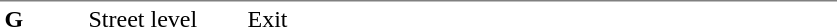<table table border=0 cellspacing=0 cellpadding=3>
<tr>
<td style="border-top:solid 1px gray;" width=50 valign=top><strong>G</strong></td>
<td style="border-top:solid 1px gray;" width=100 valign=top>Street level</td>
<td style="border-top:solid 1px gray;" width=390 valign=top>Exit</td>
</tr>
</table>
